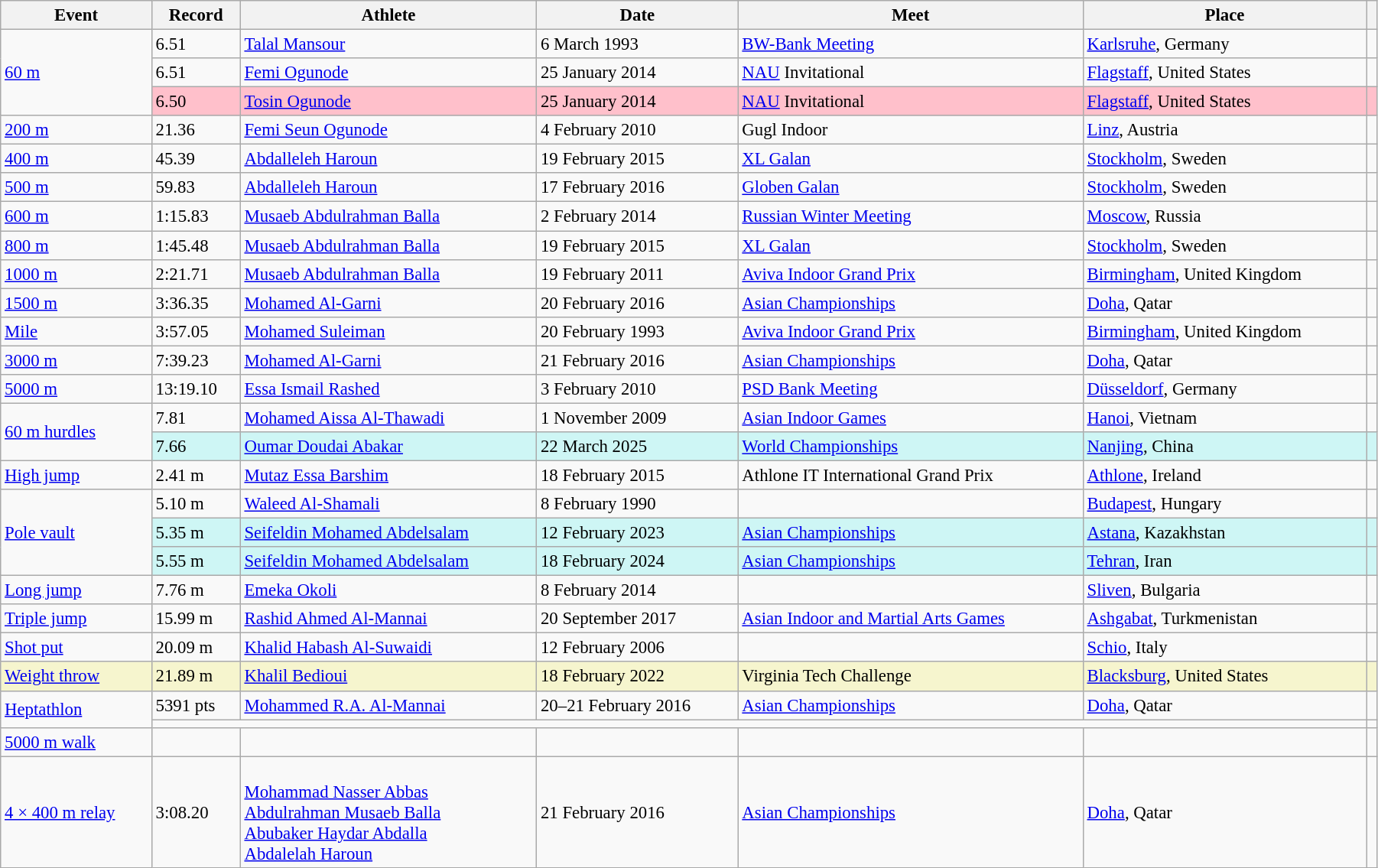<table class="wikitable" style="font-size:95%; width: 95%;">
<tr>
<th>Event</th>
<th>Record</th>
<th>Athlete</th>
<th>Date</th>
<th>Meet</th>
<th>Place</th>
<th></th>
</tr>
<tr>
<td rowspan=3><a href='#'>60 m</a></td>
<td>6.51</td>
<td><a href='#'>Talal Mansour</a></td>
<td>6 March 1993</td>
<td><a href='#'>BW-Bank Meeting</a></td>
<td><a href='#'>Karlsruhe</a>, Germany</td>
<td></td>
</tr>
<tr>
<td>6.51 </td>
<td><a href='#'>Femi Ogunode</a></td>
<td>25 January 2014</td>
<td><a href='#'>NAU</a> Invitational</td>
<td><a href='#'>Flagstaff</a>, United States</td>
<td></td>
</tr>
<tr style="background:pink">
<td>6.50 </td>
<td><a href='#'>Tosin Ogunode</a></td>
<td>25 January 2014</td>
<td><a href='#'>NAU</a> Invitational</td>
<td><a href='#'>Flagstaff</a>, United States</td>
<td></td>
</tr>
<tr>
<td><a href='#'>200 m</a></td>
<td>21.36</td>
<td><a href='#'>Femi Seun Ogunode</a></td>
<td>4 February 2010</td>
<td>Gugl Indoor</td>
<td><a href='#'>Linz</a>, Austria</td>
<td></td>
</tr>
<tr>
<td><a href='#'>400 m</a></td>
<td>45.39</td>
<td><a href='#'>Abdalleleh Haroun</a></td>
<td>19 February 2015</td>
<td><a href='#'>XL Galan</a></td>
<td><a href='#'>Stockholm</a>, Sweden</td>
<td></td>
</tr>
<tr>
<td><a href='#'>500 m</a></td>
<td>59.83</td>
<td><a href='#'>Abdalleleh Haroun</a></td>
<td>17 February 2016</td>
<td><a href='#'>Globen Galan</a></td>
<td><a href='#'>Stockholm</a>, Sweden</td>
<td></td>
</tr>
<tr>
<td><a href='#'>600 m</a></td>
<td>1:15.83</td>
<td><a href='#'>Musaeb Abdulrahman Balla</a></td>
<td>2 February 2014</td>
<td><a href='#'>Russian Winter Meeting</a></td>
<td><a href='#'>Moscow</a>, Russia</td>
<td></td>
</tr>
<tr>
<td><a href='#'>800 m</a></td>
<td>1:45.48</td>
<td><a href='#'>Musaeb Abdulrahman Balla</a></td>
<td>19 February 2015</td>
<td><a href='#'>XL Galan</a></td>
<td><a href='#'>Stockholm</a>, Sweden</td>
<td></td>
</tr>
<tr>
<td><a href='#'>1000 m</a></td>
<td>2:21.71</td>
<td><a href='#'>Musaeb Abdulrahman Balla</a></td>
<td>19 February 2011</td>
<td><a href='#'>Aviva Indoor Grand Prix</a></td>
<td><a href='#'>Birmingham</a>, United Kingdom</td>
<td></td>
</tr>
<tr>
<td><a href='#'>1500 m</a></td>
<td>3:36.35</td>
<td><a href='#'>Mohamed Al-Garni</a></td>
<td>20 February 2016</td>
<td><a href='#'>Asian Championships</a></td>
<td><a href='#'>Doha</a>, Qatar</td>
<td></td>
</tr>
<tr>
<td><a href='#'>Mile</a></td>
<td>3:57.05</td>
<td><a href='#'>Mohamed Suleiman</a></td>
<td>20 February 1993</td>
<td><a href='#'>Aviva Indoor Grand Prix</a></td>
<td><a href='#'>Birmingham</a>, United Kingdom</td>
<td></td>
</tr>
<tr>
<td><a href='#'>3000 m</a></td>
<td>7:39.23</td>
<td><a href='#'>Mohamed Al-Garni</a></td>
<td>21 February 2016</td>
<td><a href='#'>Asian Championships</a></td>
<td><a href='#'>Doha</a>, Qatar</td>
<td></td>
</tr>
<tr>
<td><a href='#'>5000 m</a></td>
<td>13:19.10</td>
<td><a href='#'>Essa Ismail Rashed</a></td>
<td>3 February 2010</td>
<td><a href='#'>PSD Bank Meeting</a></td>
<td><a href='#'>Düsseldorf</a>, Germany</td>
<td></td>
</tr>
<tr>
<td rowspan=2><a href='#'>60 m hurdles</a></td>
<td>7.81</td>
<td><a href='#'>Mohamed Aissa Al-Thawadi</a></td>
<td>1 November 2009</td>
<td><a href='#'>Asian Indoor Games</a></td>
<td><a href='#'>Hanoi</a>, Vietnam</td>
<td></td>
</tr>
<tr style="background:#cef6f5;">
<td>7.66</td>
<td><a href='#'>Oumar Doudai Abakar</a></td>
<td>22 March 2025</td>
<td><a href='#'>World Championships</a></td>
<td><a href='#'>Nanjing</a>, China</td>
<td></td>
</tr>
<tr>
<td><a href='#'>High jump</a></td>
<td>2.41 m</td>
<td><a href='#'>Mutaz Essa Barshim</a></td>
<td>18 February 2015</td>
<td>Athlone IT International Grand Prix</td>
<td><a href='#'>Athlone</a>, Ireland</td>
<td></td>
</tr>
<tr>
<td rowspan=3><a href='#'>Pole vault</a></td>
<td>5.10 m</td>
<td><a href='#'>Waleed Al-Shamali</a></td>
<td>8 February 1990</td>
<td></td>
<td><a href='#'>Budapest</a>, Hungary</td>
<td></td>
</tr>
<tr style="background:#cef6f5;">
<td>5.35 m</td>
<td><a href='#'>Seifeldin Mohamed Abdelsalam</a></td>
<td>12 February 2023</td>
<td><a href='#'>Asian Championships</a></td>
<td><a href='#'>Astana</a>, Kazakhstan</td>
<td></td>
</tr>
<tr style="background:#cef6f5;">
<td>5.55 m</td>
<td><a href='#'>Seifeldin Mohamed Abdelsalam</a></td>
<td>18 February 2024</td>
<td><a href='#'>Asian Championships</a></td>
<td><a href='#'>Tehran</a>, Iran</td>
<td></td>
</tr>
<tr>
<td><a href='#'>Long jump</a></td>
<td>7.76 m</td>
<td><a href='#'>Emeka Okoli</a></td>
<td>8 February 2014</td>
<td></td>
<td><a href='#'>Sliven</a>, Bulgaria</td>
<td></td>
</tr>
<tr>
<td><a href='#'>Triple jump</a></td>
<td>15.99 m</td>
<td><a href='#'>Rashid Ahmed Al-Mannai</a></td>
<td>20 September 2017</td>
<td><a href='#'>Asian Indoor and Martial Arts Games</a></td>
<td><a href='#'>Ashgabat</a>, Turkmenistan</td>
<td></td>
</tr>
<tr>
<td><a href='#'>Shot put</a></td>
<td>20.09 m</td>
<td><a href='#'>Khalid Habash Al-Suwaidi</a></td>
<td>12 February 2006</td>
<td></td>
<td><a href='#'>Schio</a>, Italy</td>
<td></td>
</tr>
<tr style="background:#f6F5CE;">
<td><a href='#'>Weight throw</a></td>
<td>21.89 m</td>
<td><a href='#'>Khalil Bedioui</a></td>
<td>18 February 2022</td>
<td>Virginia Tech Challenge</td>
<td><a href='#'>Blacksburg</a>, United States</td>
<td></td>
</tr>
<tr>
<td rowspan=2><a href='#'>Heptathlon</a></td>
<td>5391 pts</td>
<td><a href='#'>Mohammed R.A. Al-Mannai</a></td>
<td>20–21 February 2016</td>
<td><a href='#'>Asian Championships</a></td>
<td><a href='#'>Doha</a>, Qatar</td>
<td></td>
</tr>
<tr>
<td colspan=5></td>
<td></td>
</tr>
<tr>
<td><a href='#'>5000 m walk</a></td>
<td></td>
<td></td>
<td></td>
<td></td>
<td></td>
<td></td>
</tr>
<tr>
<td><a href='#'>4 × 400 m relay</a></td>
<td>3:08.20</td>
<td><br><a href='#'>Mohammad Nasser Abbas</a><br><a href='#'>Abdulrahman Musaeb Balla</a><br><a href='#'>Abubaker Haydar Abdalla</a><br><a href='#'>Abdalelah Haroun</a></td>
<td>21 February 2016</td>
<td><a href='#'>Asian Championships</a></td>
<td><a href='#'>Doha</a>, Qatar</td>
<td></td>
</tr>
</table>
